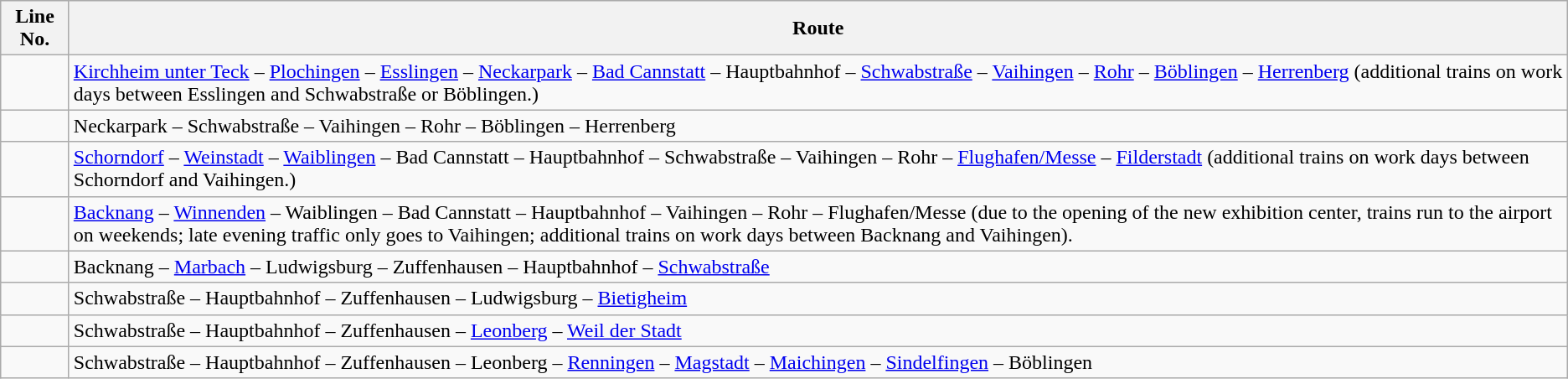<table class="wikitable">
<tr style="background:#e3e3e3;">
<th>Line No.</th>
<th>Route</th>
</tr>
<tr>
<td></td>
<td><a href='#'>Kirchheim unter Teck</a> – <a href='#'>Plochingen</a> – <a href='#'>Esslingen</a> – <a href='#'>Neckarpark</a> – <a href='#'>Bad Cannstatt</a> – Hauptbahnhof – <a href='#'>Schwabstraße</a> – <a href='#'>Vaihingen</a> – <a href='#'>Rohr</a> – <a href='#'>Böblingen</a> – <a href='#'>Herrenberg</a> (additional trains on work days between Esslingen and Schwabstraße or Böblingen.)</td>
</tr>
<tr>
<td></td>
<td>Neckarpark –   Schwabstraße – Vaihingen – Rohr – Böblingen – Herrenberg</td>
</tr>
<tr>
<td></td>
<td><a href='#'>Schorndorf</a> – <a href='#'>Weinstadt</a> – <a href='#'>Waiblingen</a> – Bad Cannstatt – Hauptbahnhof – Schwabstraße – Vaihingen – Rohr – <a href='#'>Flughafen/Messe</a> – <a href='#'>Filderstadt</a> (additional trains on work days between Schorndorf and Vaihingen.)</td>
</tr>
<tr>
<td></td>
<td><a href='#'>Backnang</a> – <a href='#'>Winnenden</a> – Waiblingen – Bad Cannstatt – Hauptbahnhof – Vaihingen – Rohr – Flughafen/Messe (due to the opening of the new exhibition center, trains run to the airport on weekends; late evening traffic only goes to Vaihingen; additional trains on work days between Backnang and Vaihingen).</td>
</tr>
<tr>
<td></td>
<td>Backnang – <a href='#'>Marbach</a> – Ludwigsburg – Zuffenhausen – Hauptbahnhof – <a href='#'>Schwabstraße</a></td>
</tr>
<tr>
<td></td>
<td>Schwabstraße – Hauptbahnhof – Zuffenhausen – Ludwigsburg – <a href='#'>Bietigheim</a></td>
</tr>
<tr>
<td></td>
<td>Schwabstraße – Hauptbahnhof – Zuffenhausen – <a href='#'>Leonberg</a> – <a href='#'>Weil der Stadt</a></td>
</tr>
<tr>
<td></td>
<td>Schwabstraße – Hauptbahnhof – Zuffenhausen – Leonberg – <a href='#'>Renningen</a> – <a href='#'>Magstadt</a> – <a href='#'>Maichingen</a> – <a href='#'>Sindelfingen</a> – Böblingen</td>
</tr>
</table>
